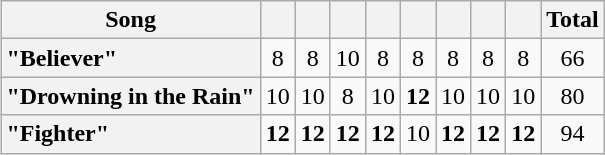<table class="wikitable collapsible plainrowheaders" style="float:right; margin:10px; text-align:center;">
<tr>
<th>Song</th>
<th></th>
<th></th>
<th></th>
<th></th>
<th></th>
<th></th>
<th></th>
<th></th>
<th>Total</th>
</tr>
<tr>
<th scope="row" style="text-align:left;">"Believer"</th>
<td>8</td>
<td>8</td>
<td>10</td>
<td>8</td>
<td>8</td>
<td>8</td>
<td>8</td>
<td>8</td>
<td>66</td>
</tr>
<tr>
<th scope="row" style="text-align:left;">"Drowning in the Rain"</th>
<td>10</td>
<td>10</td>
<td>8</td>
<td>10</td>
<td><strong>12</strong></td>
<td>10</td>
<td>10</td>
<td>10</td>
<td>80</td>
</tr>
<tr>
<th scope="row" style="text-align:left;">"Fighter"</th>
<td><strong>12</strong></td>
<td><strong>12</strong></td>
<td><strong>12</strong></td>
<td><strong>12</strong></td>
<td>10</td>
<td><strong>12</strong></td>
<td><strong>12</strong></td>
<td><strong>12</strong></td>
<td>94</td>
</tr>
</table>
